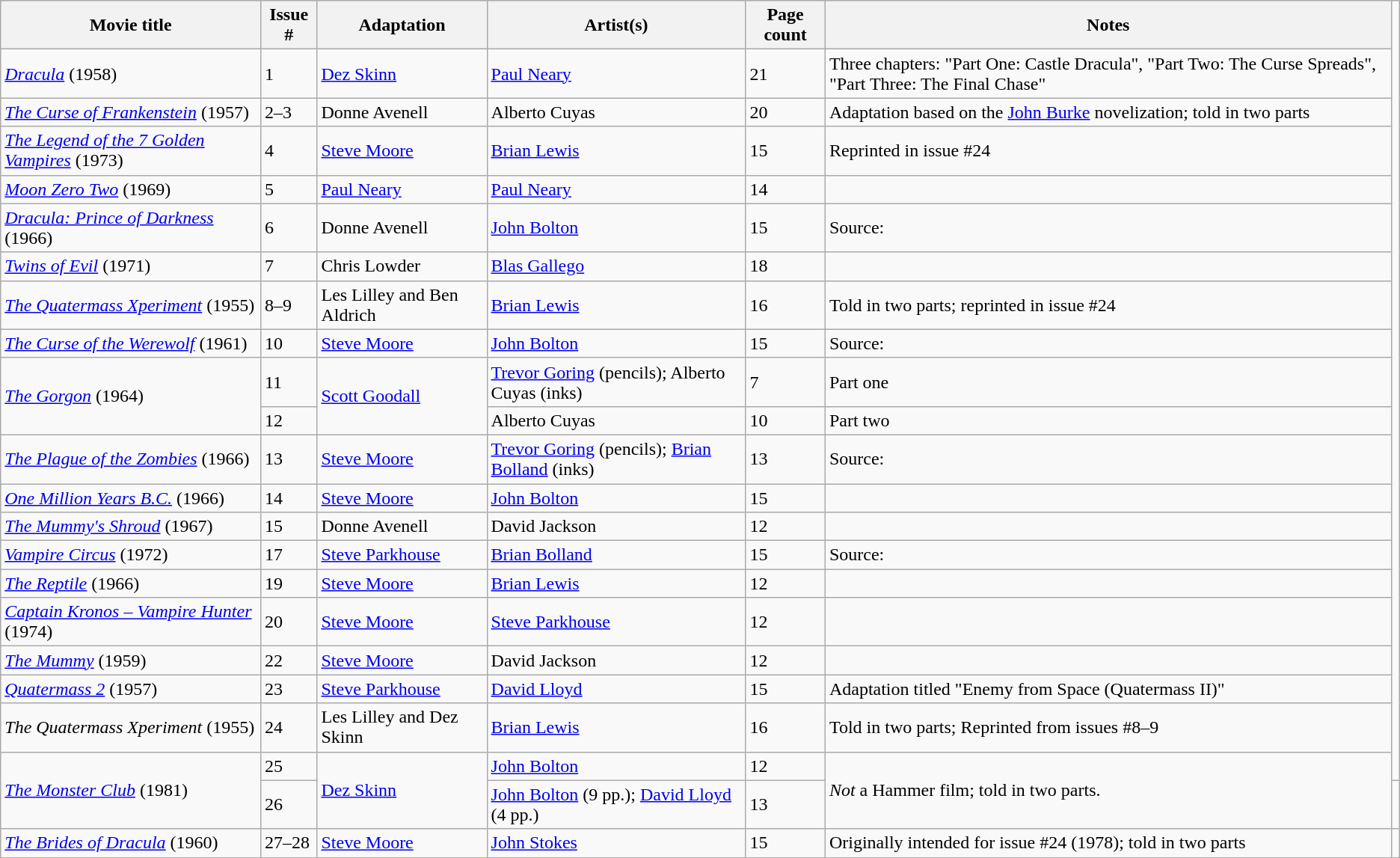<table class="wikitable sortable">
<tr>
<th>Movie title</th>
<th>Issue #</th>
<th>Adaptation</th>
<th>Artist(s)</th>
<th>Page count</th>
<th>Notes</th>
</tr>
<tr>
<td><em><a href='#'>Dracula</a></em> (1958)</td>
<td>1</td>
<td><a href='#'>Dez Skinn</a></td>
<td><a href='#'>Paul Neary</a></td>
<td>21</td>
<td>Three chapters: "Part One: Castle Dracula", "Part Two: The Curse Spreads", "Part Three: The Final Chase"</td>
</tr>
<tr>
<td><em><a href='#'>The Curse of Frankenstein</a></em> (1957)</td>
<td>2–3</td>
<td>Donne Avenell</td>
<td>Alberto Cuyas</td>
<td>20</td>
<td>Adaptation based on the <a href='#'>John Burke</a> novelization; told in two parts</td>
</tr>
<tr>
<td><em><a href='#'>The Legend of the 7 Golden Vampires</a></em> (1973)</td>
<td>4</td>
<td><a href='#'>Steve Moore</a></td>
<td><a href='#'>Brian Lewis</a></td>
<td>15</td>
<td>Reprinted in issue #24</td>
</tr>
<tr>
<td><em><a href='#'>Moon Zero Two</a></em> (1969)</td>
<td>5</td>
<td><a href='#'>Paul Neary</a></td>
<td><a href='#'>Paul Neary</a></td>
<td>14</td>
<td></td>
</tr>
<tr>
<td><em><a href='#'>Dracula: Prince of Darkness</a></em> (1966)</td>
<td>6</td>
<td>Donne Avenell</td>
<td><a href='#'>John Bolton</a></td>
<td>15</td>
<td>Source:</td>
</tr>
<tr>
<td><em><a href='#'>Twins of Evil</a></em> (1971)</td>
<td>7</td>
<td>Chris Lowder</td>
<td><a href='#'>Blas Gallego</a></td>
<td>18</td>
<td></td>
</tr>
<tr>
<td><em><a href='#'>The Quatermass Xperiment</a></em> (1955)</td>
<td>8–9</td>
<td>Les Lilley and Ben Aldrich</td>
<td><a href='#'>Brian Lewis</a></td>
<td>16</td>
<td>Told in two parts; reprinted in issue #24</td>
</tr>
<tr>
<td><em><a href='#'>The Curse of the Werewolf</a></em> (1961)</td>
<td>10</td>
<td><a href='#'>Steve Moore</a></td>
<td><a href='#'>John Bolton</a></td>
<td>15</td>
<td>Source: </td>
</tr>
<tr>
<td rowspan = 2><em><a href='#'>The Gorgon</a></em> (1964)</td>
<td>11</td>
<td rowspan = 2><a href='#'>Scott Goodall</a></td>
<td><a href='#'>Trevor Goring</a> (pencils); Alberto Cuyas (inks)</td>
<td>7</td>
<td>Part one</td>
</tr>
<tr>
<td>12</td>
<td>Alberto Cuyas</td>
<td>10</td>
<td>Part two</td>
</tr>
<tr>
<td><em><a href='#'>The Plague of the Zombies</a></em> (1966)</td>
<td>13</td>
<td><a href='#'>Steve Moore</a></td>
<td><a href='#'>Trevor Goring</a> (pencils); <a href='#'>Brian Bolland</a> (inks)</td>
<td>13</td>
<td>Source: </td>
</tr>
<tr>
<td><em><a href='#'>One Million Years B.C.</a></em> (1966)</td>
<td>14</td>
<td><a href='#'>Steve Moore</a></td>
<td><a href='#'>John Bolton</a></td>
<td>15</td>
<td></td>
</tr>
<tr>
<td><em><a href='#'>The Mummy's Shroud</a></em> (1967)</td>
<td>15</td>
<td>Donne Avenell</td>
<td>David Jackson</td>
<td>12</td>
<td></td>
</tr>
<tr>
<td><em><a href='#'>Vampire Circus</a></em> (1972)</td>
<td>17</td>
<td><a href='#'>Steve Parkhouse</a></td>
<td><a href='#'>Brian Bolland</a></td>
<td>15</td>
<td>Source: </td>
</tr>
<tr>
<td><em><a href='#'>The Reptile</a></em> (1966)</td>
<td>19</td>
<td><a href='#'>Steve Moore</a></td>
<td><a href='#'>Brian Lewis</a></td>
<td>12</td>
<td></td>
</tr>
<tr>
<td><em><a href='#'>Captain Kronos – Vampire Hunter</a></em> (1974)</td>
<td>20</td>
<td><a href='#'>Steve Moore</a></td>
<td><a href='#'>Steve Parkhouse</a></td>
<td>12</td>
<td></td>
</tr>
<tr>
<td><em><a href='#'>The Mummy</a></em> (1959)</td>
<td>22</td>
<td><a href='#'>Steve Moore</a></td>
<td>David Jackson</td>
<td>12</td>
<td></td>
</tr>
<tr>
<td><em><a href='#'>Quatermass 2</a></em> (1957)</td>
<td>23</td>
<td><a href='#'>Steve Parkhouse</a></td>
<td><a href='#'>David Lloyd</a></td>
<td>15</td>
<td>Adaptation titled "Enemy from Space (Quatermass II)"</td>
</tr>
<tr>
<td><em>The Quatermass Xperiment</em> (1955)</td>
<td>24</td>
<td>Les Lilley and Dez Skinn</td>
<td><a href='#'>Brian Lewis</a></td>
<td>16</td>
<td>Told in two parts; Reprinted from issues #8–9</td>
</tr>
<tr>
<td rowspan=2><em><a href='#'>The Monster Club</a></em> (1981)</td>
<td>25</td>
<td rowspan=2><a href='#'>Dez Skinn</a></td>
<td><a href='#'>John Bolton</a></td>
<td>12</td>
<td rowspan=2><em>Not</em> a Hammer film; told in two parts.</td>
</tr>
<tr>
<td>26</td>
<td><a href='#'>John Bolton</a> (9 pp.); <a href='#'>David Lloyd</a> (4 pp.)</td>
<td>13</td>
<td></td>
</tr>
<tr>
<td><em><a href='#'>The Brides of Dracula</a></em> (1960)</td>
<td>27–28</td>
<td><a href='#'>Steve Moore</a></td>
<td><a href='#'>John Stokes</a></td>
<td>15</td>
<td>Originally intended for issue #24 (1978); told in two parts</td>
</tr>
<tr>
</tr>
</table>
